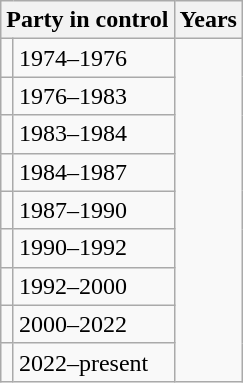<table class="wikitable">
<tr>
<th colspan="2">Party in control</th>
<th>Years</th>
</tr>
<tr>
<td></td>
<td>1974–1976</td>
</tr>
<tr>
<td></td>
<td>1976–1983</td>
</tr>
<tr>
<td></td>
<td>1983–1984</td>
</tr>
<tr>
<td></td>
<td>1984–1987</td>
</tr>
<tr>
<td></td>
<td>1987–1990</td>
</tr>
<tr>
<td></td>
<td>1990–1992</td>
</tr>
<tr>
<td></td>
<td>1992–2000</td>
</tr>
<tr>
<td></td>
<td>2000–2022</td>
</tr>
<tr>
<td></td>
<td>2022–present</td>
</tr>
</table>
